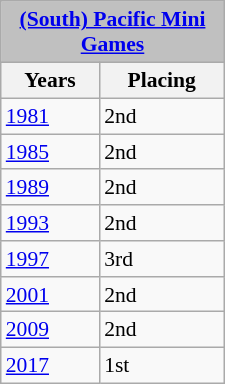<table class=wikitable width=150px align=left style="margin-left:10px; font-size:90%">
<tr>
<td colspan=2 style="background:silver; text-align:center"><strong><a href='#'>(South) Pacific Mini Games</a></strong></td>
</tr>
<tr>
<th>Years</th>
<th>Placing</th>
</tr>
<tr>
<td><a href='#'>1981</a></td>
<td> 2nd</td>
</tr>
<tr>
<td><a href='#'>1985</a></td>
<td> 2nd</td>
</tr>
<tr>
<td><a href='#'>1989</a></td>
<td> 2nd</td>
</tr>
<tr>
<td><a href='#'>1993</a></td>
<td> 2nd</td>
</tr>
<tr>
<td><a href='#'>1997</a></td>
<td> 3rd</td>
</tr>
<tr>
<td><a href='#'>2001</a></td>
<td> 2nd</td>
</tr>
<tr>
<td><a href='#'>2009</a></td>
<td> 2nd</td>
</tr>
<tr>
<td><a href='#'>2017</a></td>
<td> 1st</td>
</tr>
</table>
